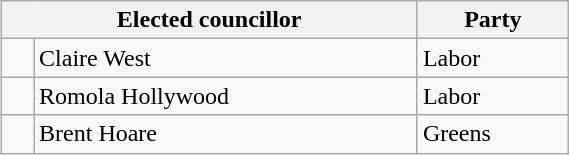<table class="wikitable" style="float:right;clear:right;width:30%">
<tr>
<th colspan="2">Elected councillor</th>
<th>Party</th>
</tr>
<tr>
<td> </td>
<td>Claire West</td>
<td>Labor</td>
</tr>
<tr>
<td> </td>
<td>Romola Hollywood</td>
<td>Labor</td>
</tr>
<tr>
<td> </td>
<td>Brent Hoare</td>
<td>Greens</td>
</tr>
</table>
